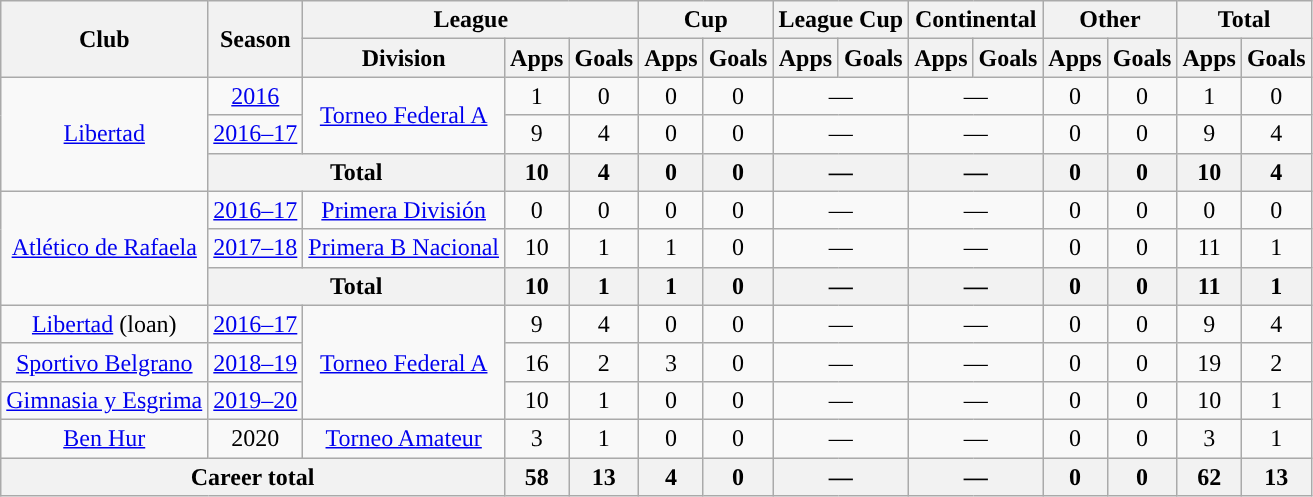<table class="wikitable" style="text-align:center">
<tr>
<th rowspan="2">Club</th>
<th rowspan="2">Season</th>
<th colspan="3">League</th>
<th colspan="2">Cup</th>
<th colspan="2">League Cup</th>
<th colspan="2">Continental</th>
<th colspan="2">Other</th>
<th colspan="2">Total</th>
</tr>
<tr>
<th>Division</th>
<th>Apps</th>
<th>Goals</th>
<th>Apps</th>
<th>Goals</th>
<th>Apps</th>
<th>Goals</th>
<th>Apps</th>
<th>Goals</th>
<th>Apps</th>
<th>Goals</th>
<th>Apps</th>
<th>Goals</th>
</tr>
<tr>
<td rowspan="3"><a href='#'>Libertad</a></td>
<td><a href='#'>2016</a></td>
<td rowspan="2"><a href='#'>Torneo Federal A</a></td>
<td>1</td>
<td>0</td>
<td>0</td>
<td>0</td>
<td colspan="2">—</td>
<td colspan="2">—</td>
<td>0</td>
<td>0</td>
<td>1</td>
<td>0</td>
</tr>
<tr>
<td><a href='#'>2016–17</a></td>
<td>9</td>
<td>4</td>
<td>0</td>
<td>0</td>
<td colspan="2">—</td>
<td colspan="2">—</td>
<td>0</td>
<td>0</td>
<td>9</td>
<td>4</td>
</tr>
<tr>
<th colspan="2">Total</th>
<th>10</th>
<th>4</th>
<th>0</th>
<th>0</th>
<th colspan="2">—</th>
<th colspan="2">—</th>
<th>0</th>
<th>0</th>
<th>10</th>
<th>4</th>
</tr>
<tr>
<td rowspan="3"><a href='#'>Atlético de Rafaela</a></td>
<td><a href='#'>2016–17</a></td>
<td rowspan="1"><a href='#'>Primera División</a></td>
<td>0</td>
<td>0</td>
<td>0</td>
<td>0</td>
<td colspan="2">—</td>
<td colspan="2">—</td>
<td>0</td>
<td>0</td>
<td>0</td>
<td>0</td>
</tr>
<tr>
<td><a href='#'>2017–18</a></td>
<td rowspan="1"><a href='#'>Primera B Nacional</a></td>
<td>10</td>
<td>1</td>
<td>1</td>
<td>0</td>
<td colspan="2">—</td>
<td colspan="2">—</td>
<td>0</td>
<td>0</td>
<td>11</td>
<td>1</td>
</tr>
<tr>
<th colspan="2">Total</th>
<th>10</th>
<th>1</th>
<th>1</th>
<th>0</th>
<th colspan="2">—</th>
<th colspan="2">—</th>
<th>0</th>
<th>0</th>
<th>11</th>
<th>1</th>
</tr>
<tr>
<td rowspan="1"><a href='#'>Libertad</a> (loan)</td>
<td><a href='#'>2016–17</a></td>
<td rowspan="3"><a href='#'>Torneo Federal A</a></td>
<td>9</td>
<td>4</td>
<td>0</td>
<td>0</td>
<td colspan="2">—</td>
<td colspan="2">—</td>
<td>0</td>
<td>0</td>
<td>9</td>
<td>4</td>
</tr>
<tr>
<td rowspan="1"><a href='#'>Sportivo Belgrano</a></td>
<td><a href='#'>2018–19</a></td>
<td>16</td>
<td>2</td>
<td>3</td>
<td>0</td>
<td colspan="2">—</td>
<td colspan="2">—</td>
<td>0</td>
<td>0</td>
<td>19</td>
<td>2</td>
</tr>
<tr>
<td rowspan="1"><a href='#'>Gimnasia y Esgrima</a></td>
<td><a href='#'>2019–20</a></td>
<td>10</td>
<td>1</td>
<td>0</td>
<td>0</td>
<td colspan="2">—</td>
<td colspan="2">—</td>
<td>0</td>
<td>0</td>
<td>10</td>
<td>1</td>
</tr>
<tr>
<td rowspan="1"><a href='#'>Ben Hur</a></td>
<td>2020</td>
<td rowspan="1"><a href='#'>Torneo Amateur</a></td>
<td>3</td>
<td>1</td>
<td>0</td>
<td>0</td>
<td colspan="2">—</td>
<td colspan="2">—</td>
<td>0</td>
<td>0</td>
<td>3</td>
<td>1</td>
</tr>
<tr>
<th colspan="3">Career total</th>
<th>58</th>
<th>13</th>
<th>4</th>
<th>0</th>
<th colspan="2">—</th>
<th colspan="2">—</th>
<th>0</th>
<th>0</th>
<th>62</th>
<th>13</th>
</tr>
</table>
